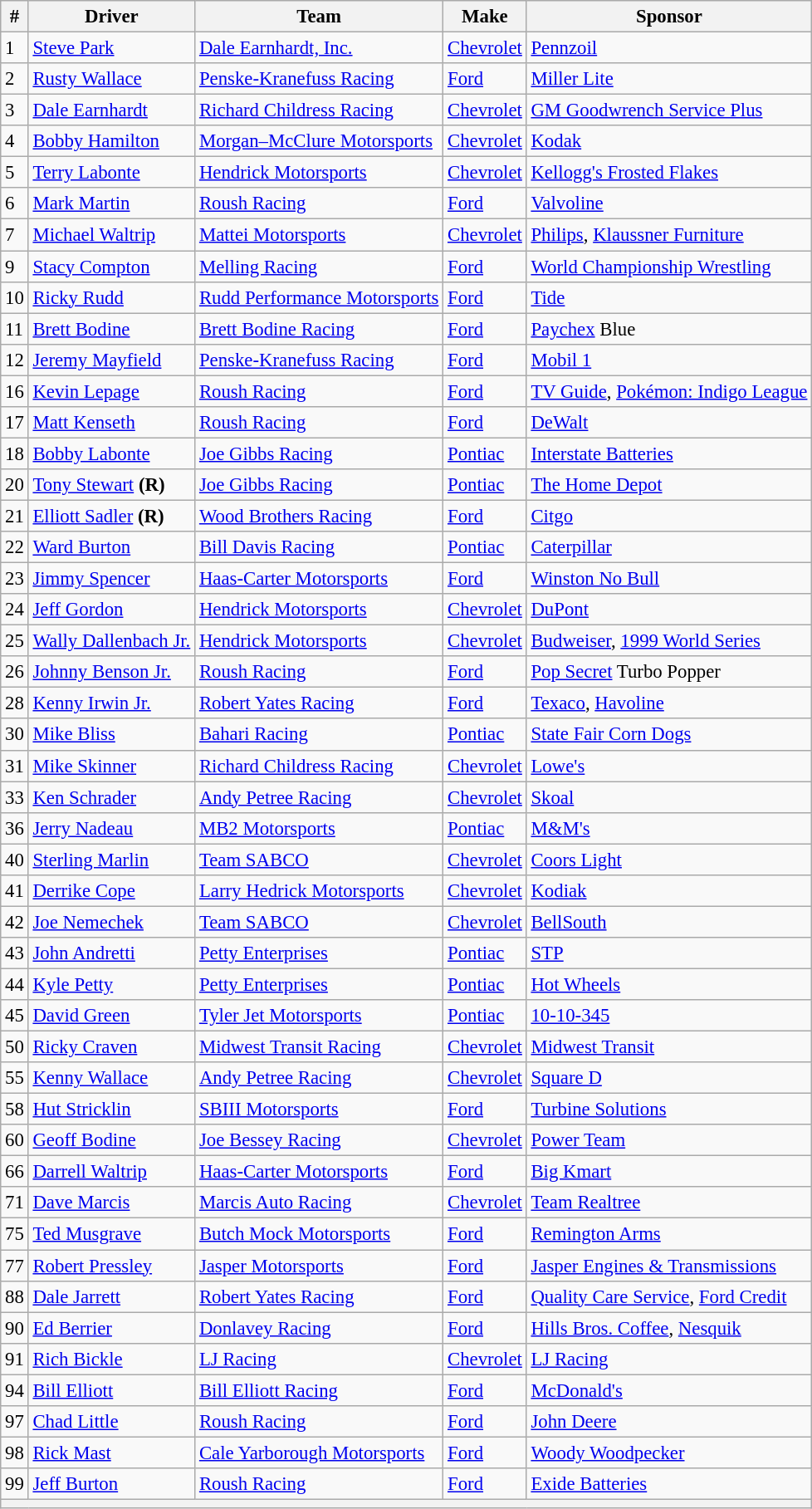<table class="wikitable" style="font-size:95%">
<tr>
<th>#</th>
<th>Driver</th>
<th>Team</th>
<th>Make</th>
<th>Sponsor</th>
</tr>
<tr>
<td>1</td>
<td><a href='#'>Steve Park</a></td>
<td><a href='#'>Dale Earnhardt, Inc.</a></td>
<td><a href='#'>Chevrolet</a></td>
<td><a href='#'>Pennzoil</a></td>
</tr>
<tr>
<td>2</td>
<td><a href='#'>Rusty Wallace</a></td>
<td><a href='#'>Penske-Kranefuss Racing</a></td>
<td><a href='#'>Ford</a></td>
<td><a href='#'>Miller Lite</a></td>
</tr>
<tr>
<td>3</td>
<td><a href='#'>Dale Earnhardt</a></td>
<td><a href='#'>Richard Childress Racing</a></td>
<td><a href='#'>Chevrolet</a></td>
<td><a href='#'>GM Goodwrench Service Plus</a></td>
</tr>
<tr>
<td>4</td>
<td><a href='#'>Bobby Hamilton</a></td>
<td><a href='#'>Morgan–McClure Motorsports</a></td>
<td><a href='#'>Chevrolet</a></td>
<td><a href='#'>Kodak</a></td>
</tr>
<tr>
<td>5</td>
<td><a href='#'>Terry Labonte</a></td>
<td><a href='#'>Hendrick Motorsports</a></td>
<td><a href='#'>Chevrolet</a></td>
<td><a href='#'>Kellogg's Frosted Flakes</a></td>
</tr>
<tr>
<td>6</td>
<td><a href='#'>Mark Martin</a></td>
<td><a href='#'>Roush Racing</a></td>
<td><a href='#'>Ford</a></td>
<td><a href='#'>Valvoline</a></td>
</tr>
<tr>
<td>7</td>
<td><a href='#'>Michael Waltrip</a></td>
<td><a href='#'>Mattei Motorsports</a></td>
<td><a href='#'>Chevrolet</a></td>
<td><a href='#'>Philips</a>, <a href='#'>Klaussner Furniture</a></td>
</tr>
<tr>
<td>9</td>
<td><a href='#'>Stacy Compton</a></td>
<td><a href='#'>Melling Racing</a></td>
<td><a href='#'>Ford</a></td>
<td><a href='#'>World Championship Wrestling</a></td>
</tr>
<tr>
<td>10</td>
<td><a href='#'>Ricky Rudd</a></td>
<td><a href='#'>Rudd Performance Motorsports</a></td>
<td><a href='#'>Ford</a></td>
<td><a href='#'>Tide</a></td>
</tr>
<tr>
<td>11</td>
<td><a href='#'>Brett Bodine</a></td>
<td><a href='#'>Brett Bodine Racing</a></td>
<td><a href='#'>Ford</a></td>
<td><a href='#'>Paychex</a> Blue</td>
</tr>
<tr>
<td>12</td>
<td><a href='#'>Jeremy Mayfield</a></td>
<td><a href='#'>Penske-Kranefuss Racing</a></td>
<td><a href='#'>Ford</a></td>
<td><a href='#'>Mobil 1</a></td>
</tr>
<tr>
<td>16</td>
<td><a href='#'>Kevin Lepage</a></td>
<td><a href='#'>Roush Racing</a></td>
<td><a href='#'>Ford</a></td>
<td><a href='#'>TV Guide</a>, <a href='#'>Pokémon: Indigo League</a></td>
</tr>
<tr>
<td>17</td>
<td><a href='#'>Matt Kenseth</a></td>
<td><a href='#'>Roush Racing</a></td>
<td><a href='#'>Ford</a></td>
<td><a href='#'>DeWalt</a></td>
</tr>
<tr>
<td>18</td>
<td><a href='#'>Bobby Labonte</a></td>
<td><a href='#'>Joe Gibbs Racing</a></td>
<td><a href='#'>Pontiac</a></td>
<td><a href='#'>Interstate Batteries</a></td>
</tr>
<tr>
<td>20</td>
<td><a href='#'>Tony Stewart</a> <strong>(R)</strong></td>
<td><a href='#'>Joe Gibbs Racing</a></td>
<td><a href='#'>Pontiac</a></td>
<td><a href='#'>The Home Depot</a></td>
</tr>
<tr>
<td>21</td>
<td><a href='#'>Elliott Sadler</a> <strong>(R)</strong></td>
<td><a href='#'>Wood Brothers Racing</a></td>
<td><a href='#'>Ford</a></td>
<td><a href='#'>Citgo</a></td>
</tr>
<tr>
<td>22</td>
<td><a href='#'>Ward Burton</a></td>
<td><a href='#'>Bill Davis Racing</a></td>
<td><a href='#'>Pontiac</a></td>
<td><a href='#'>Caterpillar</a></td>
</tr>
<tr>
<td>23</td>
<td><a href='#'>Jimmy Spencer</a></td>
<td><a href='#'>Haas-Carter Motorsports</a></td>
<td><a href='#'>Ford</a></td>
<td><a href='#'>Winston No Bull</a></td>
</tr>
<tr>
<td>24</td>
<td><a href='#'>Jeff Gordon</a></td>
<td><a href='#'>Hendrick Motorsports</a></td>
<td><a href='#'>Chevrolet</a></td>
<td><a href='#'>DuPont</a></td>
</tr>
<tr>
<td>25</td>
<td><a href='#'>Wally Dallenbach Jr.</a></td>
<td><a href='#'>Hendrick Motorsports</a></td>
<td><a href='#'>Chevrolet</a></td>
<td><a href='#'>Budweiser</a>, <a href='#'>1999 World Series</a></td>
</tr>
<tr>
<td>26</td>
<td><a href='#'>Johnny Benson Jr.</a></td>
<td><a href='#'>Roush Racing</a></td>
<td><a href='#'>Ford</a></td>
<td><a href='#'>Pop Secret</a> Turbo Popper</td>
</tr>
<tr>
<td>28</td>
<td><a href='#'>Kenny Irwin Jr.</a></td>
<td><a href='#'>Robert Yates Racing</a></td>
<td><a href='#'>Ford</a></td>
<td><a href='#'>Texaco</a>, <a href='#'>Havoline</a></td>
</tr>
<tr>
<td>30</td>
<td><a href='#'>Mike Bliss</a></td>
<td><a href='#'>Bahari Racing</a></td>
<td><a href='#'>Pontiac</a></td>
<td><a href='#'>State Fair Corn Dogs</a></td>
</tr>
<tr>
<td>31</td>
<td><a href='#'>Mike Skinner</a></td>
<td><a href='#'>Richard Childress Racing</a></td>
<td><a href='#'>Chevrolet</a></td>
<td><a href='#'>Lowe's</a></td>
</tr>
<tr>
<td>33</td>
<td><a href='#'>Ken Schrader</a></td>
<td><a href='#'>Andy Petree Racing</a></td>
<td><a href='#'>Chevrolet</a></td>
<td><a href='#'>Skoal</a></td>
</tr>
<tr>
<td>36</td>
<td><a href='#'>Jerry Nadeau</a></td>
<td><a href='#'>MB2 Motorsports</a></td>
<td><a href='#'>Pontiac</a></td>
<td><a href='#'>M&M's</a></td>
</tr>
<tr>
<td>40</td>
<td><a href='#'>Sterling Marlin</a></td>
<td><a href='#'>Team SABCO</a></td>
<td><a href='#'>Chevrolet</a></td>
<td><a href='#'>Coors Light</a></td>
</tr>
<tr>
<td>41</td>
<td><a href='#'>Derrike Cope</a></td>
<td><a href='#'>Larry Hedrick Motorsports</a></td>
<td><a href='#'>Chevrolet</a></td>
<td><a href='#'>Kodiak</a></td>
</tr>
<tr>
<td>42</td>
<td><a href='#'>Joe Nemechek</a></td>
<td><a href='#'>Team SABCO</a></td>
<td><a href='#'>Chevrolet</a></td>
<td><a href='#'>BellSouth</a></td>
</tr>
<tr>
<td>43</td>
<td><a href='#'>John Andretti</a></td>
<td><a href='#'>Petty Enterprises</a></td>
<td><a href='#'>Pontiac</a></td>
<td><a href='#'>STP</a></td>
</tr>
<tr>
<td>44</td>
<td><a href='#'>Kyle Petty</a></td>
<td><a href='#'>Petty Enterprises</a></td>
<td><a href='#'>Pontiac</a></td>
<td><a href='#'>Hot Wheels</a></td>
</tr>
<tr>
<td>45</td>
<td><a href='#'>David Green</a></td>
<td><a href='#'>Tyler Jet Motorsports</a></td>
<td><a href='#'>Pontiac</a></td>
<td><a href='#'>10-10-345</a></td>
</tr>
<tr>
<td>50</td>
<td><a href='#'>Ricky Craven</a></td>
<td><a href='#'>Midwest Transit Racing</a></td>
<td><a href='#'>Chevrolet</a></td>
<td><a href='#'>Midwest Transit</a></td>
</tr>
<tr>
<td>55</td>
<td><a href='#'>Kenny Wallace</a></td>
<td><a href='#'>Andy Petree Racing</a></td>
<td><a href='#'>Chevrolet</a></td>
<td><a href='#'>Square D</a></td>
</tr>
<tr>
<td>58</td>
<td><a href='#'>Hut Stricklin</a></td>
<td><a href='#'>SBIII Motorsports</a></td>
<td><a href='#'>Ford</a></td>
<td><a href='#'>Turbine Solutions</a></td>
</tr>
<tr>
<td>60</td>
<td><a href='#'>Geoff Bodine</a></td>
<td><a href='#'>Joe Bessey Racing</a></td>
<td><a href='#'>Chevrolet</a></td>
<td><a href='#'>Power Team</a></td>
</tr>
<tr>
<td>66</td>
<td><a href='#'>Darrell Waltrip</a></td>
<td><a href='#'>Haas-Carter Motorsports</a></td>
<td><a href='#'>Ford</a></td>
<td><a href='#'>Big Kmart</a></td>
</tr>
<tr>
<td>71</td>
<td><a href='#'>Dave Marcis</a></td>
<td><a href='#'>Marcis Auto Racing</a></td>
<td><a href='#'>Chevrolet</a></td>
<td><a href='#'>Team Realtree</a></td>
</tr>
<tr>
<td>75</td>
<td><a href='#'>Ted Musgrave</a></td>
<td><a href='#'>Butch Mock Motorsports</a></td>
<td><a href='#'>Ford</a></td>
<td><a href='#'>Remington Arms</a></td>
</tr>
<tr>
<td>77</td>
<td><a href='#'>Robert Pressley</a></td>
<td><a href='#'>Jasper Motorsports</a></td>
<td><a href='#'>Ford</a></td>
<td><a href='#'>Jasper Engines & Transmissions</a></td>
</tr>
<tr>
<td>88</td>
<td><a href='#'>Dale Jarrett</a></td>
<td><a href='#'>Robert Yates Racing</a></td>
<td><a href='#'>Ford</a></td>
<td><a href='#'>Quality Care Service</a>, <a href='#'>Ford Credit</a></td>
</tr>
<tr>
<td>90</td>
<td><a href='#'>Ed Berrier</a></td>
<td><a href='#'>Donlavey Racing</a></td>
<td><a href='#'>Ford</a></td>
<td><a href='#'>Hills Bros. Coffee</a>, <a href='#'>Nesquik</a></td>
</tr>
<tr>
<td>91</td>
<td><a href='#'>Rich Bickle</a></td>
<td><a href='#'>LJ Racing</a></td>
<td><a href='#'>Chevrolet</a></td>
<td><a href='#'>LJ Racing</a></td>
</tr>
<tr>
<td>94</td>
<td><a href='#'>Bill Elliott</a></td>
<td><a href='#'>Bill Elliott Racing</a></td>
<td><a href='#'>Ford</a></td>
<td><a href='#'>McDonald's</a></td>
</tr>
<tr>
<td>97</td>
<td><a href='#'>Chad Little</a></td>
<td><a href='#'>Roush Racing</a></td>
<td><a href='#'>Ford</a></td>
<td><a href='#'>John Deere</a></td>
</tr>
<tr>
<td>98</td>
<td><a href='#'>Rick Mast</a></td>
<td><a href='#'>Cale Yarborough Motorsports</a></td>
<td><a href='#'>Ford</a></td>
<td><a href='#'>Woody Woodpecker</a></td>
</tr>
<tr>
<td>99</td>
<td><a href='#'>Jeff Burton</a></td>
<td><a href='#'>Roush Racing</a></td>
<td><a href='#'>Ford</a></td>
<td><a href='#'>Exide Batteries</a></td>
</tr>
<tr>
<th colspan="5"></th>
</tr>
</table>
